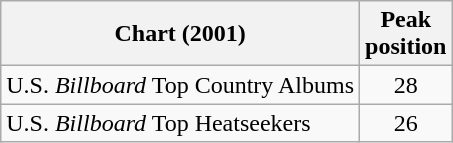<table class="wikitable">
<tr>
<th>Chart (2001)</th>
<th>Peak<br>position</th>
</tr>
<tr>
<td>U.S. <em>Billboard</em> Top Country Albums</td>
<td align="center">28</td>
</tr>
<tr>
<td>U.S. <em>Billboard</em> Top Heatseekers</td>
<td align="center">26</td>
</tr>
</table>
